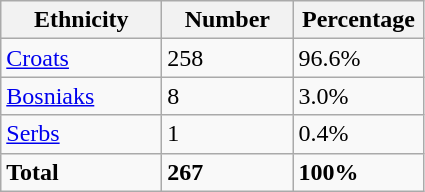<table class="wikitable">
<tr>
<th width="100px">Ethnicity</th>
<th width="80px">Number</th>
<th width="80px">Percentage</th>
</tr>
<tr>
<td><a href='#'>Croats</a></td>
<td>258</td>
<td>96.6%</td>
</tr>
<tr>
<td><a href='#'>Bosniaks</a></td>
<td>8</td>
<td>3.0%</td>
</tr>
<tr>
<td><a href='#'>Serbs</a></td>
<td>1</td>
<td>0.4%</td>
</tr>
<tr>
<td><strong>Total</strong></td>
<td><strong>267</strong></td>
<td><strong>100%</strong></td>
</tr>
</table>
